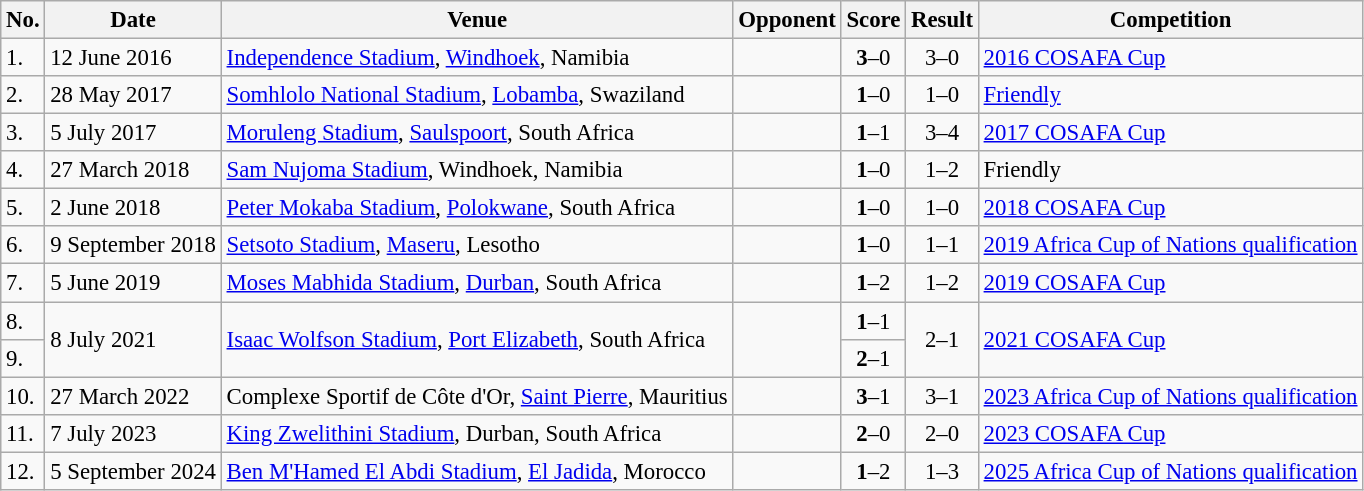<table class="wikitable" style="font-size:95%;">
<tr>
<th>No.</th>
<th>Date</th>
<th>Venue</th>
<th>Opponent</th>
<th>Score</th>
<th>Result</th>
<th>Competition</th>
</tr>
<tr>
<td>1.</td>
<td>12 June 2016</td>
<td><a href='#'>Independence Stadium</a>, <a href='#'>Windhoek</a>, Namibia</td>
<td></td>
<td align=center><strong>3</strong>–0</td>
<td align=center>3–0</td>
<td><a href='#'>2016 COSAFA Cup</a></td>
</tr>
<tr>
<td>2.</td>
<td>28 May 2017</td>
<td><a href='#'>Somhlolo National Stadium</a>, <a href='#'>Lobamba</a>, Swaziland</td>
<td></td>
<td align=center><strong>1</strong>–0</td>
<td align=center>1–0</td>
<td><a href='#'>Friendly</a></td>
</tr>
<tr>
<td>3.</td>
<td>5 July 2017</td>
<td><a href='#'>Moruleng Stadium</a>, <a href='#'>Saulspoort</a>, South Africa</td>
<td></td>
<td align=center><strong>1</strong>–1</td>
<td align=center>3–4</td>
<td><a href='#'>2017 COSAFA Cup</a></td>
</tr>
<tr>
<td>4.</td>
<td>27 March 2018</td>
<td><a href='#'>Sam Nujoma Stadium</a>, Windhoek, Namibia</td>
<td></td>
<td align=center><strong>1</strong>–0</td>
<td align=center>1–2</td>
<td>Friendly</td>
</tr>
<tr>
<td>5.</td>
<td>2 June 2018</td>
<td><a href='#'>Peter Mokaba Stadium</a>, <a href='#'>Polokwane</a>, South Africa</td>
<td></td>
<td align=center><strong>1</strong>–0</td>
<td align=center>1–0</td>
<td><a href='#'>2018 COSAFA Cup</a></td>
</tr>
<tr>
<td>6.</td>
<td>9 September 2018</td>
<td><a href='#'>Setsoto Stadium</a>, <a href='#'>Maseru</a>, Lesotho</td>
<td></td>
<td align=center><strong>1</strong>–0</td>
<td align=center>1–1</td>
<td><a href='#'>2019 Africa Cup of Nations qualification</a></td>
</tr>
<tr>
<td>7.</td>
<td>5 June 2019</td>
<td><a href='#'>Moses Mabhida Stadium</a>, <a href='#'>Durban</a>, South Africa</td>
<td></td>
<td align=center><strong>1</strong>–2</td>
<td align=center>1–2</td>
<td><a href='#'>2019 COSAFA Cup</a></td>
</tr>
<tr>
<td>8.</td>
<td rowspan=2>8 July 2021</td>
<td rowspan=2><a href='#'>Isaac Wolfson Stadium</a>, <a href='#'>Port Elizabeth</a>, South Africa</td>
<td rowspan=2></td>
<td align=center><strong>1</strong>–1</td>
<td rowspan=2 align=center>2–1</td>
<td rowspan=2><a href='#'>2021 COSAFA Cup</a></td>
</tr>
<tr>
<td>9.</td>
<td align=center><strong>2</strong>–1</td>
</tr>
<tr>
<td>10.</td>
<td>27 March 2022</td>
<td>Complexe Sportif de Côte d'Or, <a href='#'>Saint Pierre</a>, Mauritius</td>
<td></td>
<td align=center><strong>3</strong>–1</td>
<td align=center>3–1</td>
<td><a href='#'>2023 Africa Cup of Nations qualification</a></td>
</tr>
<tr>
<td>11.</td>
<td>7 July 2023</td>
<td><a href='#'>King Zwelithini Stadium</a>, Durban, South Africa</td>
<td></td>
<td align=center><strong>2</strong>–0</td>
<td align=center>2–0</td>
<td><a href='#'>2023 COSAFA Cup</a></td>
</tr>
<tr>
<td>12.</td>
<td>5 September 2024</td>
<td><a href='#'>Ben M'Hamed El Abdi Stadium</a>, <a href='#'>El Jadida</a>, Morocco</td>
<td></td>
<td align=center><strong>1</strong>–2</td>
<td align=center>1–3</td>
<td><a href='#'>2025 Africa Cup of Nations qualification</a></td>
</tr>
</table>
